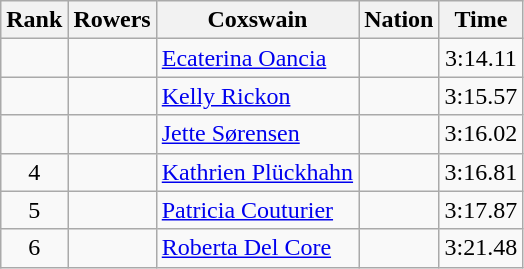<table class="wikitable sortable" style="text-align:center">
<tr>
<th>Rank</th>
<th>Rowers</th>
<th>Coxswain</th>
<th>Nation</th>
<th>Time</th>
</tr>
<tr>
<td></td>
<td align=left data-sort-value="Badea, Ioana"></td>
<td align=left data-sort-value="Oancia, Ecaterina"><a href='#'>Ecaterina Oancia</a></td>
<td align=left></td>
<td>3:14.11</td>
</tr>
<tr>
<td></td>
<td align=left data-sort-value="Gilder, Ginny"></td>
<td align=left data-sort-value="Rickon, Kelly"><a href='#'>Kelly Rickon</a></td>
<td align=left></td>
<td>3:15.57</td>
</tr>
<tr>
<td></td>
<td align=left data-sort-value="Eriksen, Hanne"></td>
<td align=left data-sort-value="Sørensen, Jette"><a href='#'>Jette Sørensen</a></td>
<td align=left></td>
<td>3:16.02</td>
</tr>
<tr>
<td>4</td>
<td align=left data-sort-value="Dickmann, Anne"></td>
<td align=left data-sort-value="Plückhahn, Kathrien"><a href='#'>Kathrien Plückhahn</a></td>
<td align=left></td>
<td>3:16.81</td>
</tr>
<tr>
<td>5</td>
<td align=left data-sort-value="Dubedat-Briero, Lydie"></td>
<td align=left data-sort-value="Couturier, Patricia"><a href='#'>Patricia Couturier</a></td>
<td align=left></td>
<td>3:17.87</td>
</tr>
<tr>
<td>6</td>
<td align=left data-sort-value="Borio, Alessandra"></td>
<td align=left data-sort-value="Del Core, Roberta"><a href='#'>Roberta Del Core</a></td>
<td align=left></td>
<td>3:21.48</td>
</tr>
</table>
